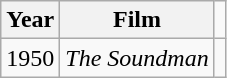<table class="wikitable">
<tr>
<th>Year</th>
<th>Film</th>
</tr>
<tr>
<td>1950</td>
<td><em>The Soundman</em></td>
<td><small></small></td>
</tr>
</table>
